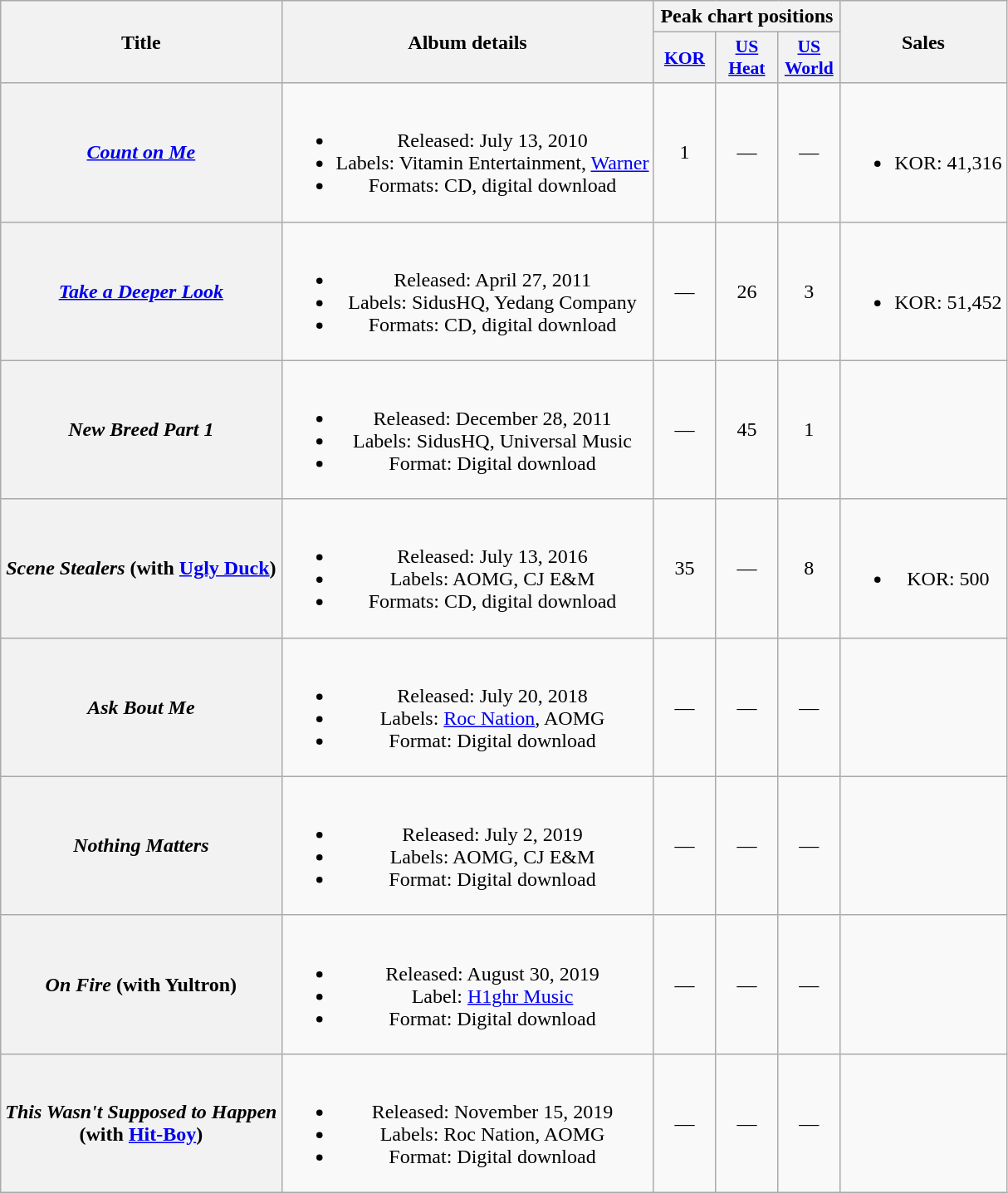<table class="wikitable plainrowheaders" style="text-align:center" border="1">
<tr>
<th rowspan="2">Title</th>
<th rowspan="2">Album details</th>
<th colspan="3">Peak chart positions</th>
<th rowspan="2">Sales</th>
</tr>
<tr>
<th scope="col" style="width:3em;font-size:90%"><a href='#'>KOR</a><br></th>
<th scope="col" style="width:3em;font-size:90%"><a href='#'>US<br>Heat</a><br></th>
<th scope="col" style="width:3em;font-size:90%"><a href='#'>US<br>World</a><br></th>
</tr>
<tr>
<th scope="row"><em><a href='#'>Count on Me</a></em></th>
<td><br><ul><li>Released: July 13, 2010</li><li>Labels: Vitamin Entertainment, <a href='#'>Warner</a></li><li>Formats: CD, digital download</li></ul></td>
<td>1</td>
<td>—</td>
<td>—</td>
<td><br><ul><li>KOR: 41,316</li></ul></td>
</tr>
<tr>
<th scope="row"><em><a href='#'>Take a Deeper Look</a></em></th>
<td><br><ul><li>Released: April 27, 2011</li><li>Labels: SidusHQ, Yedang Company</li><li>Formats: CD, digital download</li></ul></td>
<td>—</td>
<td>26</td>
<td>3</td>
<td><br><ul><li>KOR: 51,452</li></ul></td>
</tr>
<tr>
<th scope="row"><em>New Breed Part 1</em></th>
<td><br><ul><li>Released: December 28, 2011</li><li>Labels: SidusHQ, Universal Music</li><li>Format: Digital download</li></ul></td>
<td>—</td>
<td>45</td>
<td>1</td>
<td></td>
</tr>
<tr>
<th scope="row"><em>Scene Stealers</em> (with <a href='#'>Ugly Duck</a>)</th>
<td><br><ul><li>Released: July 13, 2016</li><li>Labels: AOMG, CJ E&M</li><li>Formats: CD, digital download</li></ul></td>
<td>35</td>
<td>—</td>
<td>8</td>
<td><br><ul><li>KOR: 500</li></ul></td>
</tr>
<tr>
<th scope="row"><em>Ask Bout Me</em></th>
<td><br><ul><li>Released: July 20, 2018</li><li>Labels: <a href='#'>Roc Nation</a>, AOMG</li><li>Format: Digital download</li></ul></td>
<td>—</td>
<td>—</td>
<td>—</td>
<td></td>
</tr>
<tr>
<th scope="row"><em>Nothing Matters</em></th>
<td><br><ul><li>Released: July 2, 2019</li><li>Labels: AOMG, CJ E&M</li><li>Format: Digital download</li></ul></td>
<td>—</td>
<td>—</td>
<td>—</td>
<td></td>
</tr>
<tr>
<th scope="row"><em>On Fire</em> (with Yultron)</th>
<td><br><ul><li>Released: August 30, 2019</li><li>Label: <a href='#'>H1ghr Music</a></li><li>Format: Digital download</li></ul></td>
<td>—</td>
<td>—</td>
<td>—</td>
<td></td>
</tr>
<tr>
<th scope="row"><em>This Wasn't Supposed to Happen</em><br>(with <a href='#'>Hit-Boy</a>)</th>
<td><br><ul><li>Released: November 15, 2019</li><li>Labels: Roc Nation, AOMG</li><li>Format: Digital download</li></ul></td>
<td>—</td>
<td>—</td>
<td>—</td>
<td></td>
</tr>
</table>
